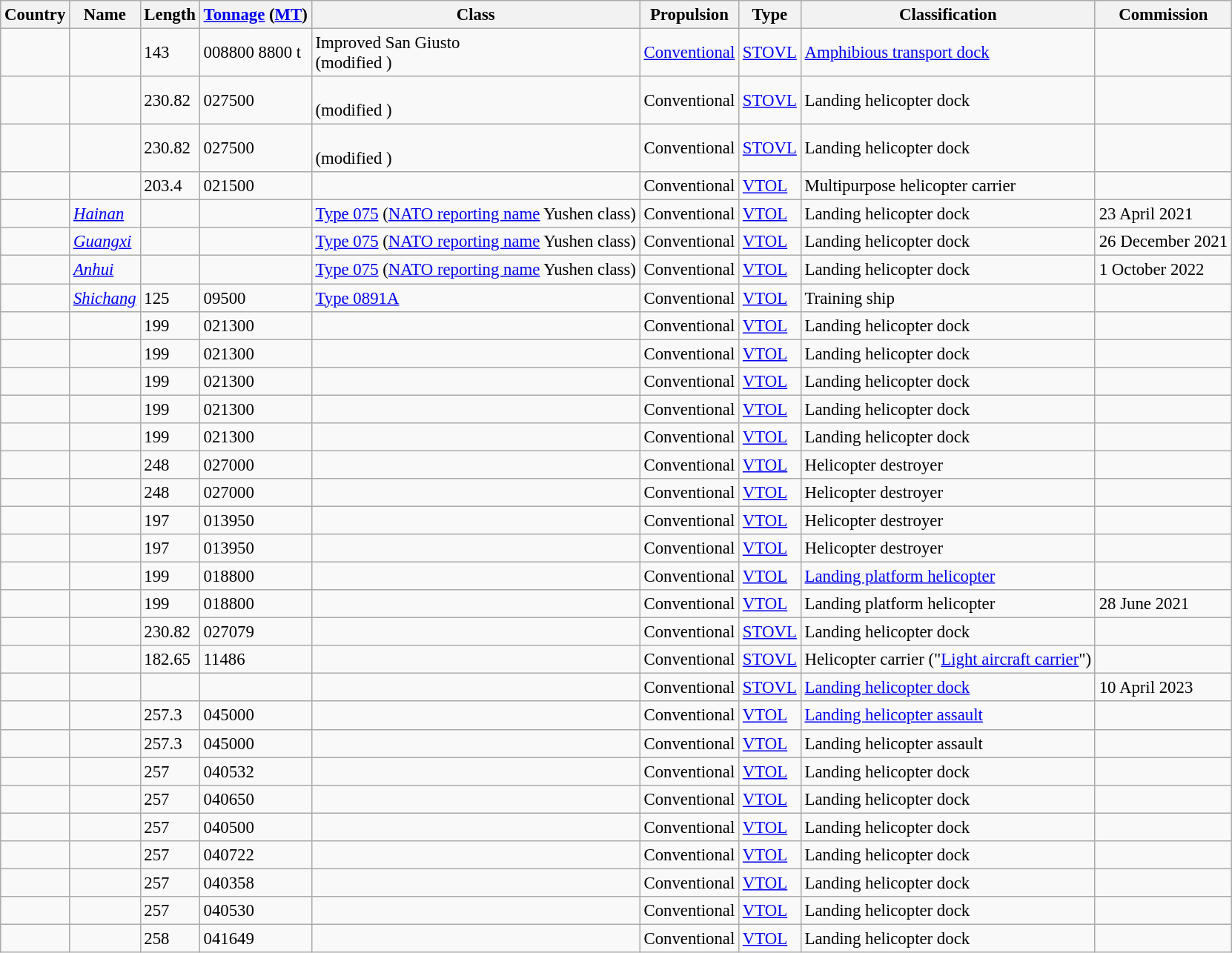<table class="wikitable sortable" style="font-size:95%;">
<tr>
<th>Country</th>
<th>Name</th>
<th>Length</th>
<th><a href='#'>Tonnage</a> (<a href='#'>MT</a>)</th>
<th>Class</th>
<th>Propulsion</th>
<th>Type</th>
<th>Classification</th>
<th>Commission</th>
</tr>
<tr>
<td></td>
<td></td>
<td><span>143</span> </td>
<td><span>008800</span> 8800 t</td>
<td>Improved San Giusto<br> (modified )</td>
<td><a href='#'>Conventional</a></td>
<td><a href='#'>STOVL</a></td>
<td><a href='#'>Amphibious transport dock</a></td>
<td></td>
</tr>
<tr>
<td></td>
<td></td>
<td><span>230.82</span> </td>
<td><span>027500</span> </td>
<td><br> (modified )</td>
<td>Conventional</td>
<td><a href='#'>STOVL</a></td>
<td>Landing helicopter dock</td>
<td></td>
</tr>
<tr>
<td></td>
<td></td>
<td><span>230.82</span> </td>
<td><span>027500</span> </td>
<td><br> (modified )</td>
<td>Conventional</td>
<td><a href='#'>STOVL</a></td>
<td>Landing helicopter dock</td>
<td></td>
</tr>
<tr>
<td></td>
<td></td>
<td><span>203.4</span> </td>
<td><span>021500</span> </td>
<td></td>
<td>Conventional</td>
<td><a href='#'>VTOL</a></td>
<td>Multipurpose helicopter carrier</td>
<td></td>
</tr>
<tr>
<td></td>
<td><em><a href='#'>Hainan</a></em></td>
<td></td>
<td></td>
<td><a href='#'>Type 075</a> (<a href='#'>NATO reporting name</a> Yushen class)</td>
<td>Conventional</td>
<td><a href='#'>VTOL</a></td>
<td>Landing helicopter dock</td>
<td>23 April 2021</td>
</tr>
<tr>
<td></td>
<td><a href='#'><em>Guangxi</em></a></td>
<td></td>
<td></td>
<td><a href='#'>Type 075</a> (<a href='#'>NATO reporting name</a> Yushen class)</td>
<td>Conventional</td>
<td><a href='#'>VTOL</a></td>
<td>Landing helicopter dock</td>
<td>26 December 2021</td>
</tr>
<tr>
<td></td>
<td><a href='#'><em>Anhui</em></a></td>
<td></td>
<td></td>
<td><a href='#'>Type 075</a> (<a href='#'>NATO reporting name</a> Yushen class)</td>
<td>Conventional</td>
<td><a href='#'>VTOL</a></td>
<td>Landing helicopter dock</td>
<td>1 October 2022</td>
</tr>
<tr>
<td></td>
<td><a href='#'><em>Shichang</em></a></td>
<td><span>125</span> </td>
<td><span>09500</span> </td>
<td><a href='#'>Type 0891A</a></td>
<td>Conventional</td>
<td><a href='#'>VTOL</a></td>
<td>Training ship</td>
<td></td>
</tr>
<tr>
<td></td>
<td></td>
<td><span>199</span> </td>
<td><span>021300</span> </td>
<td></td>
<td>Conventional</td>
<td><a href='#'>VTOL</a></td>
<td>Landing helicopter dock</td>
<td></td>
</tr>
<tr>
<td></td>
<td></td>
<td><span>199</span> </td>
<td><span>021300</span> </td>
<td></td>
<td>Conventional</td>
<td><a href='#'>VTOL</a></td>
<td>Landing helicopter dock</td>
<td></td>
</tr>
<tr>
<td></td>
<td></td>
<td><span>199</span> </td>
<td><span>021300</span> </td>
<td></td>
<td>Conventional</td>
<td><a href='#'>VTOL</a></td>
<td>Landing helicopter dock</td>
<td></td>
</tr>
<tr>
<td></td>
<td></td>
<td><span>199</span> </td>
<td><span>021300</span> </td>
<td></td>
<td>Conventional</td>
<td><a href='#'>VTOL</a></td>
<td>Landing helicopter dock</td>
<td></td>
</tr>
<tr>
<td></td>
<td></td>
<td><span>199</span> </td>
<td><span>021300</span> </td>
<td></td>
<td>Conventional</td>
<td><a href='#'>VTOL</a></td>
<td>Landing helicopter dock</td>
<td></td>
</tr>
<tr>
<td></td>
<td></td>
<td><span>248</span> </td>
<td><span>027000</span> </td>
<td></td>
<td>Conventional</td>
<td><a href='#'>VTOL</a></td>
<td>Helicopter destroyer</td>
<td></td>
</tr>
<tr>
<td></td>
<td></td>
<td><span>248</span> </td>
<td><span>027000</span> </td>
<td></td>
<td>Conventional</td>
<td><a href='#'>VTOL</a></td>
<td>Helicopter destroyer</td>
<td></td>
</tr>
<tr>
<td></td>
<td></td>
<td><span>197</span> </td>
<td><span>013950</span> </td>
<td></td>
<td>Conventional</td>
<td><a href='#'>VTOL</a></td>
<td>Helicopter destroyer</td>
<td></td>
</tr>
<tr>
<td></td>
<td></td>
<td><span>197</span> </td>
<td><span>013950</span> </td>
<td></td>
<td>Conventional</td>
<td><a href='#'>VTOL</a></td>
<td>Helicopter destroyer</td>
<td></td>
</tr>
<tr>
<td></td>
<td></td>
<td><span>199</span> </td>
<td><span>018800</span> </td>
<td></td>
<td>Conventional</td>
<td><a href='#'>VTOL</a></td>
<td><a href='#'>Landing platform helicopter</a></td>
<td></td>
</tr>
<tr>
<td></td>
<td></td>
<td><span>199</span> </td>
<td><span>018800</span> </td>
<td></td>
<td>Conventional</td>
<td><a href='#'>VTOL</a></td>
<td>Landing platform helicopter</td>
<td>28 June 2021</td>
</tr>
<tr>
<td></td>
<td></td>
<td><span>230.82</span> </td>
<td><span>027079</span> </td>
<td></td>
<td>Conventional</td>
<td><a href='#'>STOVL</a></td>
<td>Landing helicopter dock</td>
<td></td>
</tr>
<tr>
<td></td>
<td></td>
<td><span>182.65</span> </td>
<td><span>11486</span> </td>
<td></td>
<td>Conventional</td>
<td><a href='#'>STOVL</a></td>
<td>Helicopter carrier ("<a href='#'>Light aircraft carrier</a>")</td>
<td></td>
</tr>
<tr>
<td></td>
<td></td>
<td></td>
<td></td>
<td></td>
<td>Conventional</td>
<td><a href='#'>STOVL</a></td>
<td><a href='#'>Landing helicopter dock</a></td>
<td>10 April 2023</td>
</tr>
<tr>
<td></td>
<td></td>
<td><span>257.3</span> </td>
<td><span> 045000 </span> </td>
<td></td>
<td>Conventional</td>
<td><a href='#'>VTOL</a></td>
<td><a href='#'>Landing helicopter assault</a></td>
<td></td>
</tr>
<tr>
<td></td>
<td></td>
<td><span>257.3</span> </td>
<td><span> 045000 </span> </td>
<td></td>
<td>Conventional</td>
<td><a href='#'>VTOL</a></td>
<td>Landing helicopter assault</td>
<td></td>
</tr>
<tr>
<td></td>
<td></td>
<td><span>257</span> </td>
<td><span>040532</span> </td>
<td></td>
<td>Conventional</td>
<td><a href='#'>VTOL</a></td>
<td>Landing helicopter dock</td>
<td></td>
</tr>
<tr>
<td></td>
<td></td>
<td><span>257</span> </td>
<td><span>040650</span> </td>
<td></td>
<td>Conventional</td>
<td><a href='#'>VTOL</a></td>
<td>Landing helicopter dock</td>
<td></td>
</tr>
<tr>
<td></td>
<td></td>
<td><span>257</span> </td>
<td><span>040500</span> </td>
<td></td>
<td>Conventional</td>
<td><a href='#'>VTOL</a></td>
<td>Landing helicopter dock</td>
<td></td>
</tr>
<tr>
<td></td>
<td></td>
<td><span>257</span> </td>
<td><span>040722</span> </td>
<td></td>
<td>Conventional</td>
<td><a href='#'>VTOL</a></td>
<td>Landing helicopter dock</td>
<td></td>
</tr>
<tr>
<td></td>
<td></td>
<td><span>257</span> </td>
<td><span>040358</span> </td>
<td></td>
<td>Conventional</td>
<td><a href='#'>VTOL</a></td>
<td>Landing helicopter dock</td>
<td></td>
</tr>
<tr>
<td></td>
<td></td>
<td><span>257</span> </td>
<td><span>040530</span> </td>
<td></td>
<td>Conventional</td>
<td><a href='#'>VTOL</a></td>
<td>Landing helicopter dock</td>
<td></td>
</tr>
<tr>
<td></td>
<td></td>
<td><span>258</span> </td>
<td><span>041649</span> </td>
<td></td>
<td>Conventional</td>
<td><a href='#'>VTOL</a></td>
<td>Landing helicopter dock</td>
<td></td>
</tr>
</table>
